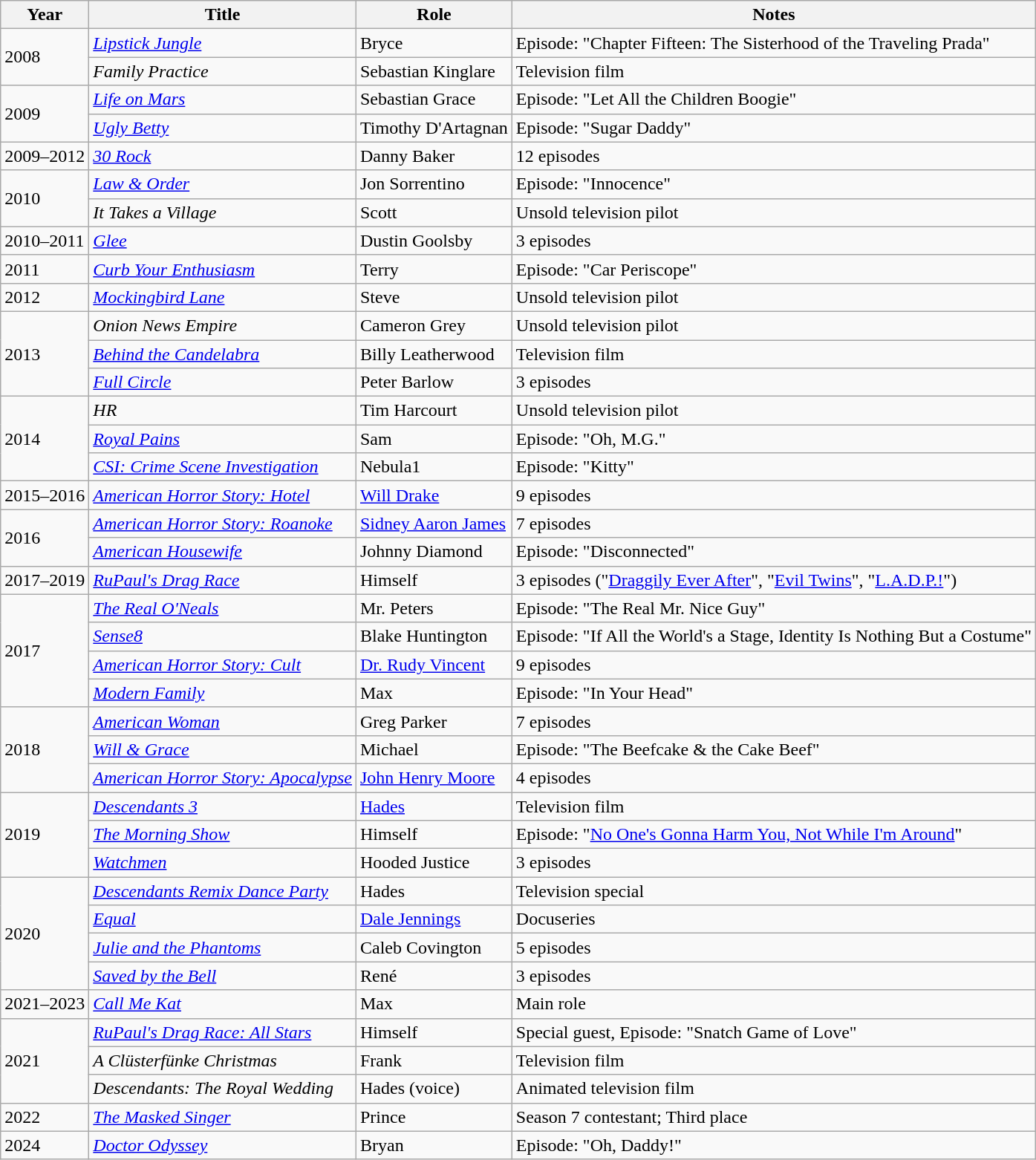<table class="wikitable sortable">
<tr>
<th>Year</th>
<th>Title</th>
<th>Role</th>
<th class="unsortable">Notes</th>
</tr>
<tr>
<td rowspan="2">2008</td>
<td><em><a href='#'>Lipstick Jungle</a></em></td>
<td>Bryce</td>
<td>Episode: "Chapter Fifteen: The Sisterhood of the Traveling Prada"</td>
</tr>
<tr>
<td><em>Family Practice</em></td>
<td>Sebastian Kinglare</td>
<td>Television film</td>
</tr>
<tr>
<td rowspan="2">2009</td>
<td><em><a href='#'>Life on Mars</a></em></td>
<td>Sebastian Grace</td>
<td>Episode: "Let All the Children Boogie"</td>
</tr>
<tr>
<td><em><a href='#'>Ugly Betty</a></em></td>
<td>Timothy D'Artagnan</td>
<td>Episode: "Sugar Daddy"</td>
</tr>
<tr>
<td>2009–2012</td>
<td><em><a href='#'>30 Rock</a></em></td>
<td>Danny Baker</td>
<td>12 episodes</td>
</tr>
<tr>
<td rowspan="2">2010</td>
<td><em><a href='#'>Law & Order</a></em></td>
<td>Jon Sorrentino</td>
<td>Episode: "Innocence"</td>
</tr>
<tr>
<td><em>It Takes a Village</em></td>
<td>Scott</td>
<td>Unsold television pilot</td>
</tr>
<tr>
<td>2010–2011</td>
<td><em><a href='#'>Glee</a></em></td>
<td>Dustin Goolsby</td>
<td>3 episodes</td>
</tr>
<tr>
<td>2011</td>
<td><em><a href='#'>Curb Your Enthusiasm</a></em></td>
<td>Terry</td>
<td>Episode: "Car Periscope"</td>
</tr>
<tr>
<td>2012</td>
<td><em><a href='#'>Mockingbird Lane</a></em></td>
<td>Steve</td>
<td>Unsold television pilot</td>
</tr>
<tr>
<td rowspan="3">2013</td>
<td><em>Onion News Empire</em></td>
<td>Cameron Grey</td>
<td>Unsold television pilot</td>
</tr>
<tr>
<td><em><a href='#'>Behind the Candelabra</a></em></td>
<td>Billy Leatherwood</td>
<td>Television film</td>
</tr>
<tr>
<td><em><a href='#'>Full Circle</a></em></td>
<td>Peter Barlow</td>
<td>3 episodes</td>
</tr>
<tr>
<td rowspan="3">2014</td>
<td><em>HR</em></td>
<td>Tim Harcourt</td>
<td>Unsold television pilot</td>
</tr>
<tr>
<td><em><a href='#'>Royal Pains</a></em></td>
<td>Sam</td>
<td>Episode: "Oh, M.G."</td>
</tr>
<tr>
<td><em><a href='#'>CSI: Crime Scene Investigation</a></em></td>
<td>Nebula1</td>
<td>Episode: "Kitty"</td>
</tr>
<tr>
<td>2015–2016</td>
<td><em><a href='#'>American Horror Story: Hotel</a></em></td>
<td><a href='#'>Will Drake</a></td>
<td>9 episodes</td>
</tr>
<tr>
<td rowspan="2">2016</td>
<td><em><a href='#'>American Horror Story: Roanoke</a></em></td>
<td><a href='#'>Sidney Aaron James</a></td>
<td>7 episodes</td>
</tr>
<tr>
<td><em><a href='#'>American Housewife</a></em></td>
<td>Johnny Diamond</td>
<td>Episode: "Disconnected"</td>
</tr>
<tr>
<td>2017–2019</td>
<td><em><a href='#'>RuPaul's Drag Race</a></em></td>
<td>Himself</td>
<td>3 episodes ("<a href='#'>Draggily Ever After</a>", "<a href='#'>Evil Twins</a>", "<a href='#'>L.A.D.P.!</a>")</td>
</tr>
<tr>
<td rowspan="4">2017</td>
<td><em><a href='#'>The Real O'Neals</a></em></td>
<td>Mr. Peters</td>
<td>Episode: "The Real Mr. Nice Guy"</td>
</tr>
<tr>
<td><em><a href='#'>Sense8</a></em></td>
<td>Blake Huntington</td>
<td>Episode: "If All the World's a Stage, Identity Is Nothing But a Costume"</td>
</tr>
<tr>
<td><em><a href='#'>American Horror Story: Cult</a></em></td>
<td><a href='#'>Dr. Rudy Vincent</a></td>
<td>9 episodes</td>
</tr>
<tr>
<td><em><a href='#'>Modern Family</a></em></td>
<td>Max</td>
<td>Episode: "In Your Head"</td>
</tr>
<tr>
<td rowspan="3">2018</td>
<td><em><a href='#'>American Woman</a></em></td>
<td>Greg Parker</td>
<td>7 episodes</td>
</tr>
<tr>
<td><em><a href='#'>Will & Grace</a></em></td>
<td>Michael</td>
<td>Episode: "The Beefcake & the Cake Beef"</td>
</tr>
<tr>
<td><em><a href='#'>American Horror Story: Apocalypse</a></em></td>
<td><a href='#'>John Henry Moore</a></td>
<td>4 episodes</td>
</tr>
<tr>
<td rowspan="3">2019</td>
<td><em><a href='#'>Descendants 3</a></em></td>
<td><a href='#'>Hades</a></td>
<td>Television film</td>
</tr>
<tr>
<td><em><a href='#'>The Morning Show</a></em></td>
<td>Himself</td>
<td>Episode: "<a href='#'>No One's Gonna Harm You, Not While I'm Around</a>"</td>
</tr>
<tr>
<td><em><a href='#'>Watchmen</a></em></td>
<td>Hooded Justice</td>
<td>3 episodes</td>
</tr>
<tr>
<td rowspan= "4">2020</td>
<td><em><a href='#'>Descendants Remix Dance Party</a></em></td>
<td>Hades</td>
<td>Television special</td>
</tr>
<tr>
<td><em><a href='#'>Equal</a></em></td>
<td><a href='#'>Dale Jennings</a></td>
<td>Docuseries</td>
</tr>
<tr>
<td><em><a href='#'>Julie and the Phantoms</a></em></td>
<td>Caleb Covington</td>
<td>5 episodes</td>
</tr>
<tr>
<td><em><a href='#'>Saved by the Bell</a></em></td>
<td>René</td>
<td>3 episodes</td>
</tr>
<tr>
<td>2021–2023</td>
<td><em><a href='#'>Call Me Kat</a></em></td>
<td>Max</td>
<td>Main role</td>
</tr>
<tr>
<td rowspan= "3">2021</td>
<td><em><a href='#'>RuPaul's Drag Race: All Stars</a></em></td>
<td>Himself</td>
<td>Special guest, Episode: "Snatch Game of Love"</td>
</tr>
<tr>
<td><em>A Clüsterfünke Christmas</em></td>
<td>Frank</td>
<td>Television film</td>
</tr>
<tr>
<td><em>Descendants: The Royal Wedding</em></td>
<td>Hades (voice)</td>
<td>Animated television film</td>
</tr>
<tr>
<td>2022</td>
<td><em><a href='#'>The Masked Singer</a></em></td>
<td>Prince</td>
<td>Season 7 contestant; Third place</td>
</tr>
<tr>
<td>2024</td>
<td><em><a href='#'>Doctor Odyssey</a></em></td>
<td>Bryan</td>
<td>Episode: "Oh, Daddy!"</td>
</tr>
</table>
